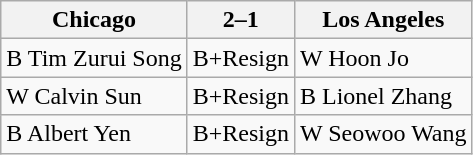<table class="wikitable">
<tr>
<th>Chicago</th>
<th>2–1</th>
<th>Los Angeles</th>
</tr>
<tr>
<td>B Tim Zurui Song</td>
<td>B+Resign</td>
<td>W Hoon Jo</td>
</tr>
<tr>
<td>W Calvin Sun</td>
<td>B+Resign</td>
<td>B Lionel Zhang</td>
</tr>
<tr>
<td>B Albert Yen</td>
<td>B+Resign</td>
<td>W Seowoo Wang</td>
</tr>
</table>
